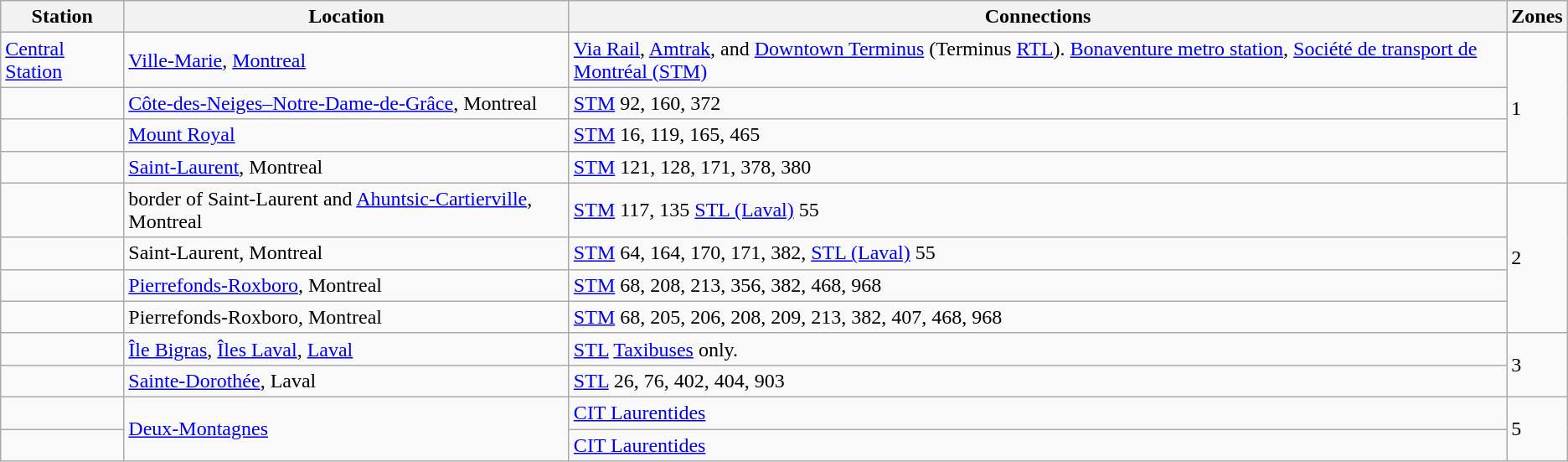<table class="wikitable">
<tr>
<th>Station</th>
<th>Location</th>
<th>Connections</th>
<th>Zones</th>
</tr>
<tr>
<td><a href='#'>Central Station</a></td>
<td><a href='#'>Ville-Marie</a>, <a href='#'>Montreal</a></td>
<td><a href='#'>Via Rail</a>, <a href='#'>Amtrak</a>, and <a href='#'>Downtown Terminus</a> (Terminus <a href='#'>RTL</a>). <a href='#'>Bonaventure metro station</a>, <a href='#'>Société de transport de Montréal (STM)</a></td>
<td rowspan="4">1</td>
</tr>
<tr>
<td></td>
<td><a href='#'>Côte-des-Neiges–Notre-Dame-de-Grâce</a>, Montreal</td>
<td><a href='#'>STM</a> 92, 160, 372</td>
</tr>
<tr>
<td></td>
<td><a href='#'>Mount Royal</a></td>
<td><a href='#'>STM</a> 16, 119, 165, 465</td>
</tr>
<tr>
<td></td>
<td><a href='#'>Saint-Laurent</a>, Montreal</td>
<td><a href='#'>STM</a> 121, 128, 171, 378, 380</td>
</tr>
<tr>
<td></td>
<td>border of Saint-Laurent and <a href='#'>Ahuntsic-Cartierville</a>, Montreal</td>
<td><a href='#'>STM</a> 117, 135 <a href='#'>STL (Laval)</a> 55</td>
<td rowspan="4">2</td>
</tr>
<tr>
<td></td>
<td>Saint-Laurent, Montreal</td>
<td><a href='#'>STM</a> 64, 164, 170, 171, 382, <a href='#'>STL (Laval)</a> 55</td>
</tr>
<tr>
<td></td>
<td><a href='#'>Pierrefonds-Roxboro</a>, Montreal</td>
<td><a href='#'>STM</a> 68, 208, 213, 356, 382, 468, 968</td>
</tr>
<tr>
<td></td>
<td>Pierrefonds-Roxboro, Montreal</td>
<td><a href='#'>STM</a> 68, 205, 206, 208, 209, 213, 382, 407, 468, 968</td>
</tr>
<tr>
<td></td>
<td><a href='#'>Île Bigras</a>, <a href='#'>Îles Laval</a>, <a href='#'>Laval</a></td>
<td><a href='#'>STL</a> <a href='#'>Taxibuses</a> only.</td>
<td rowspan="2">3</td>
</tr>
<tr>
<td></td>
<td><a href='#'>Sainte-Dorothée</a>, Laval</td>
<td><a href='#'>STL</a> 26, 76, 402, 404, 903</td>
</tr>
<tr>
<td></td>
<td rowspan="2"><a href='#'>Deux-Montagnes</a></td>
<td><a href='#'>CIT Laurentides</a></td>
<td rowspan="2">5</td>
</tr>
<tr>
<td></td>
<td><a href='#'>CIT Laurentides</a></td>
</tr>
</table>
